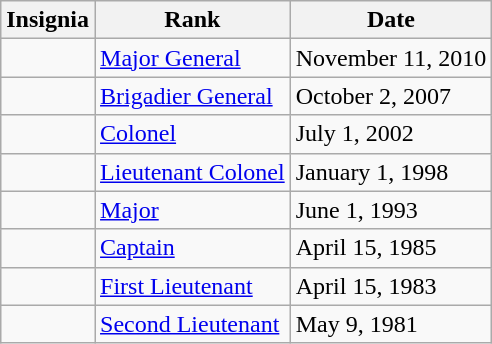<table class="wikitable">
<tr>
<th>Insignia</th>
<th>Rank</th>
<th>Date</th>
</tr>
<tr>
<td></td>
<td><a href='#'>Major General</a></td>
<td>November 11, 2010</td>
</tr>
<tr>
<td></td>
<td><a href='#'>Brigadier General</a></td>
<td>October 2, 2007</td>
</tr>
<tr>
<td></td>
<td><a href='#'>Colonel</a></td>
<td>July 1, 2002</td>
</tr>
<tr>
<td></td>
<td><a href='#'>Lieutenant Colonel</a></td>
<td>January 1, 1998</td>
</tr>
<tr>
<td></td>
<td><a href='#'>Major</a></td>
<td>June 1, 1993</td>
</tr>
<tr>
<td></td>
<td><a href='#'>Captain</a></td>
<td>April 15, 1985</td>
</tr>
<tr>
<td></td>
<td><a href='#'>First Lieutenant</a></td>
<td>April 15, 1983</td>
</tr>
<tr>
<td></td>
<td><a href='#'>Second Lieutenant</a></td>
<td>May 9, 1981</td>
</tr>
</table>
